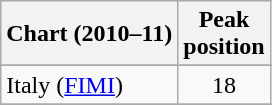<table class="wikitable sortable">
<tr>
<th>Chart (2010–11)</th>
<th>Peak<br> position</th>
</tr>
<tr>
</tr>
<tr>
</tr>
<tr>
<td align="left">Italy (<a href='#'>FIMI</a>)</td>
<td align="center">18</td>
</tr>
<tr>
</tr>
<tr>
</tr>
<tr>
</tr>
</table>
